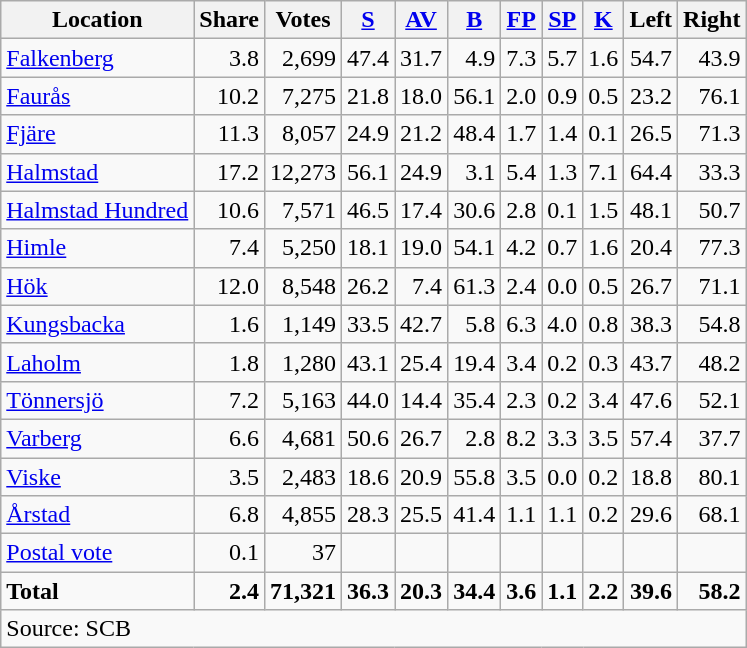<table class="wikitable sortable" style=text-align:right>
<tr>
<th>Location</th>
<th>Share</th>
<th>Votes</th>
<th><a href='#'>S</a></th>
<th><a href='#'>AV</a></th>
<th><a href='#'>B</a></th>
<th><a href='#'>FP</a></th>
<th><a href='#'>SP</a></th>
<th><a href='#'>K</a></th>
<th>Left</th>
<th>Right</th>
</tr>
<tr>
<td align=left><a href='#'>Falkenberg</a></td>
<td>3.8</td>
<td>2,699</td>
<td>47.4</td>
<td>31.7</td>
<td>4.9</td>
<td>7.3</td>
<td>5.7</td>
<td>1.6</td>
<td>54.7</td>
<td>43.9</td>
</tr>
<tr>
<td align=left><a href='#'>Faurås</a></td>
<td>10.2</td>
<td>7,275</td>
<td>21.8</td>
<td>18.0</td>
<td>56.1</td>
<td>2.0</td>
<td>0.9</td>
<td>0.5</td>
<td>23.2</td>
<td>76.1</td>
</tr>
<tr>
<td align=left><a href='#'>Fjäre</a></td>
<td>11.3</td>
<td>8,057</td>
<td>24.9</td>
<td>21.2</td>
<td>48.4</td>
<td>1.7</td>
<td>1.4</td>
<td>0.1</td>
<td>26.5</td>
<td>71.3</td>
</tr>
<tr>
<td align=left><a href='#'>Halmstad</a></td>
<td>17.2</td>
<td>12,273</td>
<td>56.1</td>
<td>24.9</td>
<td>3.1</td>
<td>5.4</td>
<td>1.3</td>
<td>7.1</td>
<td>64.4</td>
<td>33.3</td>
</tr>
<tr>
<td align=left><a href='#'>Halmstad Hundred</a></td>
<td>10.6</td>
<td>7,571</td>
<td>46.5</td>
<td>17.4</td>
<td>30.6</td>
<td>2.8</td>
<td>0.1</td>
<td>1.5</td>
<td>48.1</td>
<td>50.7</td>
</tr>
<tr>
<td align=left><a href='#'>Himle</a></td>
<td>7.4</td>
<td>5,250</td>
<td>18.1</td>
<td>19.0</td>
<td>54.1</td>
<td>4.2</td>
<td>0.7</td>
<td>1.6</td>
<td>20.4</td>
<td>77.3</td>
</tr>
<tr>
<td align=left><a href='#'>Hök</a></td>
<td>12.0</td>
<td>8,548</td>
<td>26.2</td>
<td>7.4</td>
<td>61.3</td>
<td>2.4</td>
<td>0.0</td>
<td>0.5</td>
<td>26.7</td>
<td>71.1</td>
</tr>
<tr>
<td align=left><a href='#'>Kungsbacka</a></td>
<td>1.6</td>
<td>1,149</td>
<td>33.5</td>
<td>42.7</td>
<td>5.8</td>
<td>6.3</td>
<td>4.0</td>
<td>0.8</td>
<td>38.3</td>
<td>54.8</td>
</tr>
<tr>
<td align=left><a href='#'>Laholm</a></td>
<td>1.8</td>
<td>1,280</td>
<td>43.1</td>
<td>25.4</td>
<td>19.4</td>
<td>3.4</td>
<td>0.2</td>
<td>0.3</td>
<td>43.7</td>
<td>48.2</td>
</tr>
<tr>
<td align=left><a href='#'>Tönnersjö</a></td>
<td>7.2</td>
<td>5,163</td>
<td>44.0</td>
<td>14.4</td>
<td>35.4</td>
<td>2.3</td>
<td>0.2</td>
<td>3.4</td>
<td>47.6</td>
<td>52.1</td>
</tr>
<tr>
<td align=left><a href='#'>Varberg</a></td>
<td>6.6</td>
<td>4,681</td>
<td>50.6</td>
<td>26.7</td>
<td>2.8</td>
<td>8.2</td>
<td>3.3</td>
<td>3.5</td>
<td>57.4</td>
<td>37.7</td>
</tr>
<tr>
<td align=left><a href='#'>Viske</a></td>
<td>3.5</td>
<td>2,483</td>
<td>18.6</td>
<td>20.9</td>
<td>55.8</td>
<td>3.5</td>
<td>0.0</td>
<td>0.2</td>
<td>18.8</td>
<td>80.1</td>
</tr>
<tr>
<td align=left><a href='#'>Årstad</a></td>
<td>6.8</td>
<td>4,855</td>
<td>28.3</td>
<td>25.5</td>
<td>41.4</td>
<td>1.1</td>
<td>1.1</td>
<td>0.2</td>
<td>29.6</td>
<td>68.1</td>
</tr>
<tr>
<td align=left><a href='#'>Postal vote</a></td>
<td>0.1</td>
<td>37</td>
<td></td>
<td></td>
<td></td>
<td></td>
<td></td>
<td></td>
<td></td>
<td></td>
</tr>
<tr>
<td align=left><strong>Total</strong></td>
<td><strong>2.4</strong></td>
<td><strong>71,321</strong></td>
<td><strong>36.3</strong></td>
<td><strong>20.3</strong></td>
<td><strong>34.4</strong></td>
<td><strong>3.6</strong></td>
<td><strong>1.1</strong></td>
<td><strong>2.2</strong></td>
<td><strong>39.6</strong></td>
<td><strong>58.2</strong></td>
</tr>
<tr>
<td align=left colspan=11>Source: SCB </td>
</tr>
</table>
